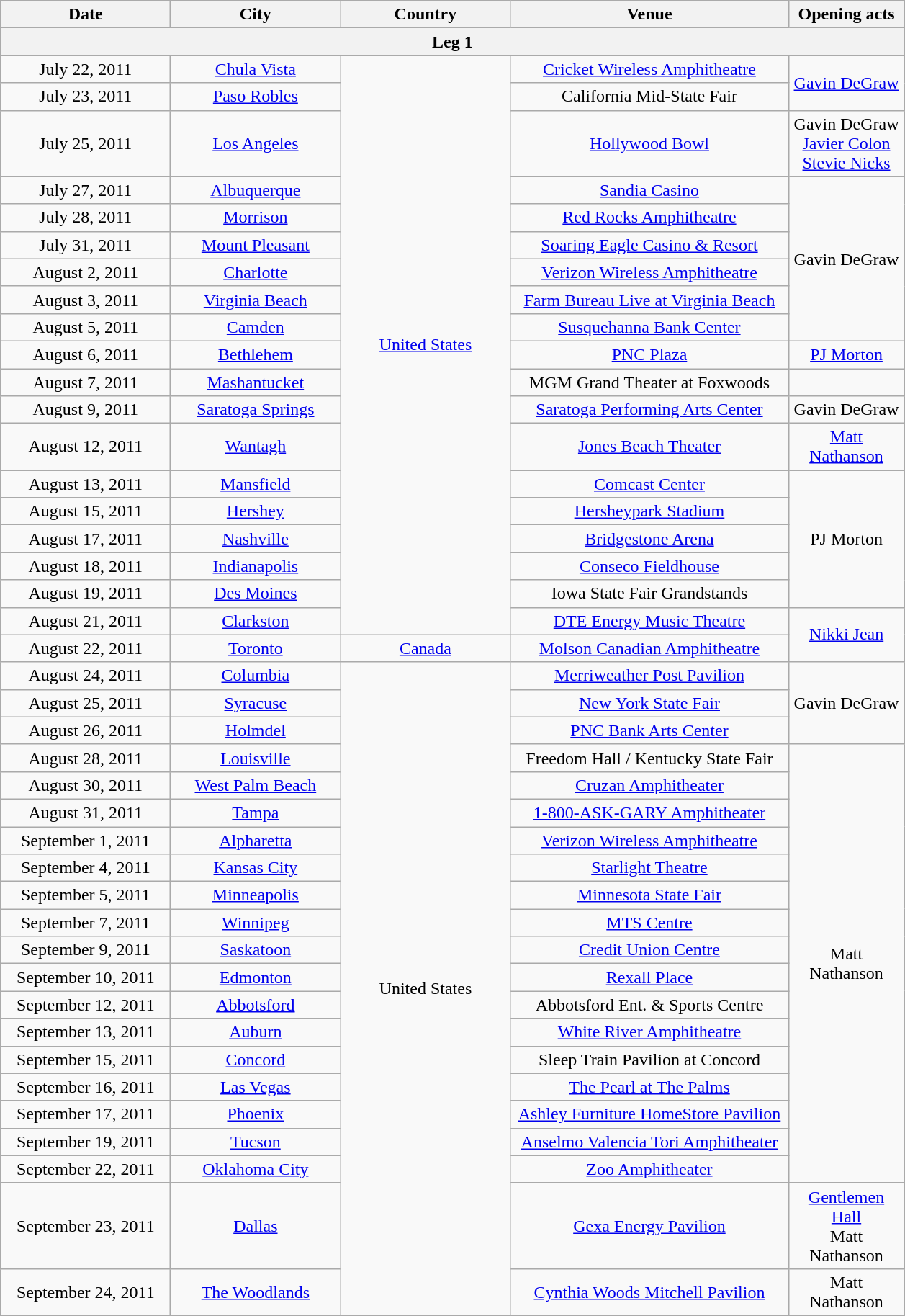<table class="wikitable" style="text-align:center;">
<tr>
<th style="width:150px;">Date</th>
<th style="width:150px;">City</th>
<th style="width:150px;">Country</th>
<th style="width:250px;">Venue</th>
<th style="width:100px;">Opening acts</th>
</tr>
<tr>
<th colspan="5">Leg 1</th>
</tr>
<tr>
<td>July 22, 2011</td>
<td><a href='#'>Chula Vista</a></td>
<td rowspan="19"><a href='#'>United States</a></td>
<td><a href='#'>Cricket Wireless Amphitheatre</a></td>
<td rowspan="2"><a href='#'>Gavin DeGraw</a></td>
</tr>
<tr>
<td>July 23, 2011</td>
<td><a href='#'>Paso Robles</a></td>
<td>California Mid-State Fair</td>
</tr>
<tr>
<td>July 25, 2011</td>
<td><a href='#'>Los Angeles</a></td>
<td><a href='#'>Hollywood Bowl</a></td>
<td>Gavin DeGraw<br><a href='#'>Javier Colon</a><br><a href='#'>Stevie Nicks</a></td>
</tr>
<tr>
<td>July 27, 2011</td>
<td><a href='#'>Albuquerque</a></td>
<td><a href='#'>Sandia Casino</a></td>
<td rowspan="6">Gavin DeGraw</td>
</tr>
<tr>
<td>July 28, 2011</td>
<td><a href='#'>Morrison</a></td>
<td><a href='#'>Red Rocks Amphitheatre</a></td>
</tr>
<tr>
<td>July 31, 2011</td>
<td><a href='#'>Mount Pleasant</a></td>
<td><a href='#'>Soaring Eagle Casino & Resort</a></td>
</tr>
<tr>
<td>August 2, 2011</td>
<td><a href='#'>Charlotte</a></td>
<td><a href='#'>Verizon Wireless Amphitheatre</a></td>
</tr>
<tr>
<td>August 3, 2011</td>
<td><a href='#'>Virginia Beach</a></td>
<td><a href='#'>Farm Bureau Live at Virginia Beach</a></td>
</tr>
<tr>
<td>August 5, 2011</td>
<td><a href='#'>Camden</a></td>
<td><a href='#'>Susquehanna Bank Center</a></td>
</tr>
<tr>
<td>August 6, 2011</td>
<td><a href='#'>Bethlehem</a></td>
<td><a href='#'>PNC Plaza</a></td>
<td><a href='#'>PJ Morton</a></td>
</tr>
<tr>
<td>August 7, 2011</td>
<td><a href='#'>Mashantucket</a></td>
<td>MGM Grand Theater at Foxwoods</td>
<td></td>
</tr>
<tr>
<td>August 9, 2011</td>
<td><a href='#'>Saratoga Springs</a></td>
<td><a href='#'>Saratoga Performing Arts Center</a></td>
<td>Gavin DeGraw</td>
</tr>
<tr>
<td>August 12, 2011</td>
<td><a href='#'>Wantagh</a></td>
<td><a href='#'>Jones Beach Theater</a></td>
<td><a href='#'>Matt Nathanson</a></td>
</tr>
<tr>
<td>August 13, 2011</td>
<td><a href='#'>Mansfield</a></td>
<td><a href='#'>Comcast Center</a></td>
<td rowspan="5">PJ Morton</td>
</tr>
<tr>
<td>August 15, 2011</td>
<td><a href='#'>Hershey</a></td>
<td><a href='#'>Hersheypark Stadium</a></td>
</tr>
<tr>
<td>August 17, 2011</td>
<td><a href='#'>Nashville</a></td>
<td><a href='#'>Bridgestone Arena</a></td>
</tr>
<tr>
<td>August 18, 2011</td>
<td><a href='#'>Indianapolis</a></td>
<td><a href='#'>Conseco Fieldhouse</a></td>
</tr>
<tr>
<td>August 19, 2011</td>
<td><a href='#'>Des Moines</a></td>
<td>Iowa State Fair Grandstands</td>
</tr>
<tr>
<td>August 21, 2011</td>
<td><a href='#'>Clarkston</a></td>
<td><a href='#'>DTE Energy Music Theatre</a></td>
<td rowspan="2"><a href='#'>Nikki Jean</a></td>
</tr>
<tr>
<td>August 22, 2011</td>
<td><a href='#'>Toronto</a></td>
<td><a href='#'>Canada</a></td>
<td><a href='#'>Molson Canadian Amphitheatre</a></td>
</tr>
<tr>
<td>August 24, 2011</td>
<td><a href='#'>Columbia</a></td>
<td rowspan="21">United States</td>
<td><a href='#'>Merriweather Post Pavilion</a></td>
<td rowspan="3">Gavin DeGraw</td>
</tr>
<tr>
<td>August 25, 2011</td>
<td><a href='#'>Syracuse</a></td>
<td><a href='#'>New York State Fair</a></td>
</tr>
<tr>
<td>August 26, 2011</td>
<td><a href='#'>Holmdel</a></td>
<td><a href='#'>PNC Bank Arts Center</a></td>
</tr>
<tr>
<td>August 28, 2011</td>
<td><a href='#'>Louisville</a></td>
<td>Freedom Hall / Kentucky State Fair</td>
<td rowspan="16">Matt Nathanson</td>
</tr>
<tr>
<td>August 30, 2011</td>
<td><a href='#'>West Palm Beach</a></td>
<td><a href='#'>Cruzan Amphitheater</a></td>
</tr>
<tr>
<td>August 31, 2011</td>
<td><a href='#'>Tampa</a></td>
<td><a href='#'>1-800-ASK-GARY Amphitheater</a></td>
</tr>
<tr>
<td>September 1, 2011</td>
<td><a href='#'>Alpharetta</a></td>
<td><a href='#'>Verizon Wireless Amphitheatre</a></td>
</tr>
<tr>
<td>September 4, 2011</td>
<td><a href='#'>Kansas City</a></td>
<td><a href='#'>Starlight Theatre</a></td>
</tr>
<tr>
<td>September 5, 2011</td>
<td><a href='#'>Minneapolis</a></td>
<td><a href='#'>Minnesota State Fair</a></td>
</tr>
<tr>
<td>September 7, 2011</td>
<td><a href='#'>Winnipeg</a></td>
<td><a href='#'>MTS Centre</a></td>
</tr>
<tr>
<td>September 9, 2011</td>
<td><a href='#'>Saskatoon</a></td>
<td><a href='#'>Credit Union Centre</a></td>
</tr>
<tr>
<td>September 10, 2011</td>
<td><a href='#'>Edmonton</a></td>
<td><a href='#'>Rexall Place</a></td>
</tr>
<tr>
<td>September 12, 2011</td>
<td><a href='#'>Abbotsford</a></td>
<td>Abbotsford Ent. & Sports Centre</td>
</tr>
<tr>
<td>September 13, 2011</td>
<td><a href='#'>Auburn</a></td>
<td><a href='#'>White River Amphitheatre</a></td>
</tr>
<tr>
<td>September 15, 2011</td>
<td><a href='#'>Concord</a></td>
<td>Sleep Train Pavilion at Concord</td>
</tr>
<tr>
<td>September 16, 2011</td>
<td><a href='#'>Las Vegas</a></td>
<td><a href='#'>The Pearl at The Palms</a></td>
</tr>
<tr>
<td>September 17, 2011</td>
<td><a href='#'>Phoenix</a></td>
<td><a href='#'>Ashley Furniture HomeStore Pavilion</a></td>
</tr>
<tr>
<td>September 19, 2011</td>
<td><a href='#'>Tucson</a></td>
<td><a href='#'>Anselmo Valencia Tori Amphitheater</a></td>
</tr>
<tr>
<td>September 22, 2011</td>
<td><a href='#'>Oklahoma City</a></td>
<td><a href='#'>Zoo Amphitheater</a></td>
</tr>
<tr>
<td>September 23, 2011</td>
<td><a href='#'>Dallas</a></td>
<td><a href='#'>Gexa Energy Pavilion</a></td>
<td><a href='#'>Gentlemen Hall</a><br>Matt Nathanson</td>
</tr>
<tr>
<td>September 24, 2011</td>
<td><a href='#'>The Woodlands</a></td>
<td><a href='#'>Cynthia Woods Mitchell Pavilion</a></td>
<td>Matt Nathanson</td>
</tr>
<tr>
</tr>
</table>
